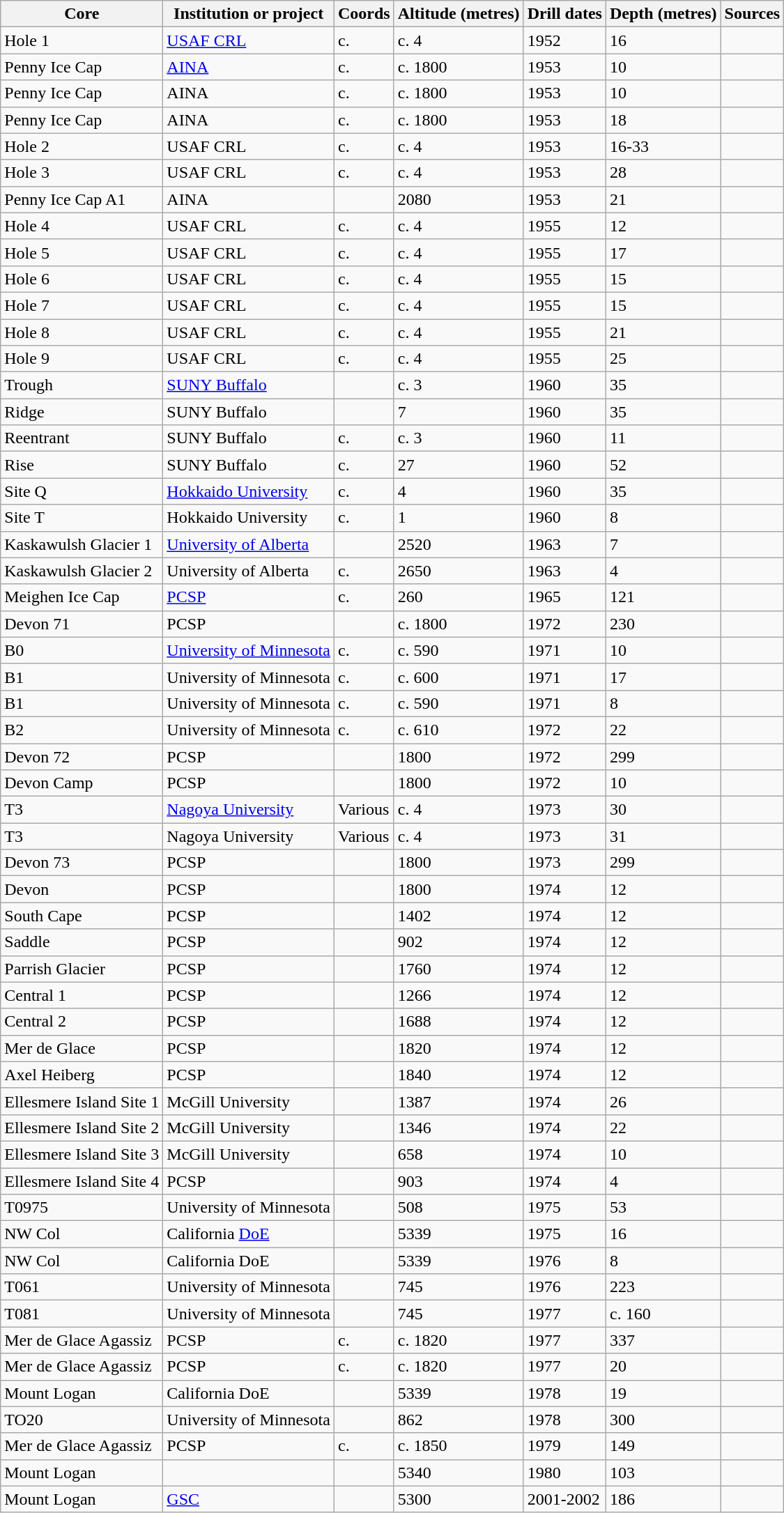<table class="wikitable sortable">
<tr>
<th>Core</th>
<th>Institution or project</th>
<th>Coords</th>
<th>Altitude (metres)</th>
<th>Drill dates</th>
<th>Depth (metres)</th>
<th>Sources</th>
</tr>
<tr>
<td>Hole 1</td>
<td><a href='#'>USAF CRL</a></td>
<td>c. </td>
<td>c. 4</td>
<td>1952</td>
<td>16</td>
<td></td>
</tr>
<tr>
<td>Penny Ice Cap</td>
<td><a href='#'>AINA</a></td>
<td>c. </td>
<td>c. 1800</td>
<td>1953</td>
<td>10</td>
<td></td>
</tr>
<tr>
<td>Penny Ice Cap</td>
<td>AINA</td>
<td>c. </td>
<td>c. 1800</td>
<td>1953</td>
<td>10</td>
<td></td>
</tr>
<tr>
<td>Penny Ice Cap</td>
<td>AINA</td>
<td>c. </td>
<td>c. 1800</td>
<td>1953</td>
<td>18</td>
<td></td>
</tr>
<tr>
<td>Hole 2</td>
<td>USAF CRL</td>
<td>c. </td>
<td>c. 4</td>
<td>1953</td>
<td>16-33</td>
<td></td>
</tr>
<tr>
<td>Hole 3</td>
<td>USAF CRL</td>
<td>c. </td>
<td>c. 4</td>
<td>1953</td>
<td>28</td>
<td></td>
</tr>
<tr>
<td>Penny Ice Cap A1</td>
<td>AINA</td>
<td></td>
<td>2080</td>
<td>1953</td>
<td>21</td>
<td></td>
</tr>
<tr>
<td>Hole 4</td>
<td>USAF CRL</td>
<td>c. </td>
<td>c. 4</td>
<td>1955</td>
<td>12</td>
<td></td>
</tr>
<tr>
<td>Hole 5</td>
<td>USAF CRL</td>
<td>c. </td>
<td>c. 4</td>
<td>1955</td>
<td>17</td>
<td></td>
</tr>
<tr>
<td>Hole 6</td>
<td>USAF CRL</td>
<td>c. </td>
<td>c. 4</td>
<td>1955</td>
<td>15</td>
<td></td>
</tr>
<tr>
<td>Hole 7</td>
<td>USAF CRL</td>
<td>c. </td>
<td>c. 4</td>
<td>1955</td>
<td>15</td>
<td></td>
</tr>
<tr>
<td>Hole 8</td>
<td>USAF CRL</td>
<td>c. </td>
<td>c. 4</td>
<td>1955</td>
<td>21</td>
<td></td>
</tr>
<tr>
<td>Hole 9</td>
<td>USAF CRL</td>
<td>c. </td>
<td>c. 4</td>
<td>1955</td>
<td>25</td>
<td></td>
</tr>
<tr>
<td>Trough</td>
<td><a href='#'>SUNY Buffalo</a></td>
<td></td>
<td>c. 3</td>
<td>1960</td>
<td>35</td>
<td></td>
</tr>
<tr>
<td>Ridge</td>
<td>SUNY Buffalo</td>
<td></td>
<td>7</td>
<td>1960</td>
<td>35</td>
<td></td>
</tr>
<tr>
<td>Reentrant</td>
<td>SUNY Buffalo</td>
<td>c. </td>
<td>c. 3</td>
<td>1960</td>
<td>11</td>
<td></td>
</tr>
<tr>
<td>Rise</td>
<td>SUNY Buffalo</td>
<td>c. </td>
<td>27</td>
<td>1960</td>
<td>52</td>
<td></td>
</tr>
<tr>
<td>Site Q</td>
<td><a href='#'>Hokkaido University</a></td>
<td>c. </td>
<td>4</td>
<td>1960</td>
<td>35</td>
<td></td>
</tr>
<tr>
<td>Site T</td>
<td>Hokkaido University</td>
<td>c. </td>
<td>1</td>
<td>1960</td>
<td>8</td>
<td></td>
</tr>
<tr>
<td>Kaskawulsh Glacier 1</td>
<td><a href='#'>University of Alberta</a></td>
<td></td>
<td>2520</td>
<td>1963</td>
<td>7</td>
<td></td>
</tr>
<tr>
<td>Kaskawulsh Glacier 2</td>
<td>University of Alberta</td>
<td>c. </td>
<td>2650</td>
<td>1963</td>
<td>4</td>
<td></td>
</tr>
<tr>
<td>Meighen Ice Cap</td>
<td><a href='#'>PCSP</a></td>
<td>c. </td>
<td>260</td>
<td>1965</td>
<td>121</td>
<td></td>
</tr>
<tr>
<td>Devon 71</td>
<td>PCSP</td>
<td></td>
<td>c. 1800</td>
<td>1972</td>
<td>230</td>
<td></td>
</tr>
<tr>
<td>B0</td>
<td><a href='#'>University of Minnesota</a></td>
<td>c. </td>
<td>c. 590</td>
<td>1971</td>
<td>10</td>
<td></td>
</tr>
<tr>
<td>B1</td>
<td>University of Minnesota</td>
<td>c. </td>
<td>c. 600</td>
<td>1971</td>
<td>17</td>
<td></td>
</tr>
<tr>
<td>B1</td>
<td>University of Minnesota</td>
<td>c. </td>
<td>c. 590</td>
<td>1971</td>
<td>8</td>
<td></td>
</tr>
<tr>
<td>B2</td>
<td>University of Minnesota</td>
<td>c. </td>
<td>c. 610</td>
<td>1972</td>
<td>22</td>
<td></td>
</tr>
<tr>
<td>Devon 72</td>
<td>PCSP</td>
<td></td>
<td>1800</td>
<td>1972</td>
<td>299</td>
<td></td>
</tr>
<tr>
<td>Devon Camp</td>
<td>PCSP</td>
<td></td>
<td>1800</td>
<td>1972</td>
<td>10</td>
<td></td>
</tr>
<tr>
<td>T3</td>
<td><a href='#'>Nagoya University</a></td>
<td>Various</td>
<td>c. 4</td>
<td>1973</td>
<td>30</td>
<td></td>
</tr>
<tr>
<td>T3</td>
<td>Nagoya University</td>
<td>Various</td>
<td>c. 4</td>
<td>1973</td>
<td>31</td>
<td></td>
</tr>
<tr>
<td>Devon 73</td>
<td>PCSP</td>
<td></td>
<td>1800</td>
<td>1973</td>
<td>299</td>
<td></td>
</tr>
<tr>
<td>Devon</td>
<td>PCSP</td>
<td></td>
<td>1800</td>
<td>1974</td>
<td>12</td>
<td></td>
</tr>
<tr>
<td>South Cape</td>
<td>PCSP</td>
<td></td>
<td>1402</td>
<td>1974</td>
<td>12</td>
<td></td>
</tr>
<tr>
<td>Saddle</td>
<td>PCSP</td>
<td></td>
<td>902</td>
<td>1974</td>
<td>12</td>
<td></td>
</tr>
<tr>
<td>Parrish Glacier</td>
<td>PCSP</td>
<td></td>
<td>1760</td>
<td>1974</td>
<td>12</td>
<td></td>
</tr>
<tr>
<td>Central 1</td>
<td>PCSP</td>
<td></td>
<td>1266</td>
<td>1974</td>
<td>12</td>
<td></td>
</tr>
<tr>
<td>Central 2</td>
<td>PCSP</td>
<td></td>
<td>1688</td>
<td>1974</td>
<td>12</td>
<td></td>
</tr>
<tr>
<td>Mer de Glace</td>
<td>PCSP</td>
<td></td>
<td>1820</td>
<td>1974</td>
<td>12</td>
<td></td>
</tr>
<tr>
<td>Axel Heiberg</td>
<td>PCSP</td>
<td></td>
<td>1840</td>
<td>1974</td>
<td>12</td>
<td></td>
</tr>
<tr>
<td>Ellesmere Island Site 1</td>
<td>McGill University</td>
<td></td>
<td>1387</td>
<td>1974</td>
<td>26</td>
<td></td>
</tr>
<tr>
<td>Ellesmere Island Site 2</td>
<td>McGill University</td>
<td></td>
<td>1346</td>
<td>1974</td>
<td>22</td>
<td></td>
</tr>
<tr>
<td>Ellesmere Island Site 3</td>
<td>McGill University</td>
<td></td>
<td>658</td>
<td>1974</td>
<td>10</td>
<td></td>
</tr>
<tr>
<td>Ellesmere Island Site 4</td>
<td>PCSP</td>
<td></td>
<td>903</td>
<td>1974</td>
<td>4</td>
<td></td>
</tr>
<tr>
<td>T0975</td>
<td>University of Minnesota</td>
<td></td>
<td>508</td>
<td>1975</td>
<td>53</td>
<td></td>
</tr>
<tr>
<td>NW Col</td>
<td>California <a href='#'>DoE</a></td>
<td></td>
<td>5339</td>
<td>1975</td>
<td>16</td>
<td></td>
</tr>
<tr>
<td>NW Col</td>
<td>California DoE</td>
<td></td>
<td>5339</td>
<td>1976</td>
<td>8</td>
<td></td>
</tr>
<tr>
<td>T061</td>
<td>University of Minnesota</td>
<td></td>
<td>745</td>
<td>1976</td>
<td>223</td>
<td></td>
</tr>
<tr>
<td>T081</td>
<td>University of Minnesota</td>
<td></td>
<td>745</td>
<td>1977</td>
<td>c. 160</td>
<td></td>
</tr>
<tr>
<td>Mer de Glace Agassiz</td>
<td>PCSP</td>
<td>c. </td>
<td>c. 1820</td>
<td>1977</td>
<td>337</td>
<td></td>
</tr>
<tr>
<td>Mer de Glace Agassiz</td>
<td>PCSP</td>
<td>c. </td>
<td>c. 1820</td>
<td>1977</td>
<td>20</td>
<td></td>
</tr>
<tr>
<td>Mount Logan</td>
<td>California DoE</td>
<td></td>
<td>5339</td>
<td>1978</td>
<td>19</td>
<td></td>
</tr>
<tr>
<td>TO20</td>
<td>University of Minnesota</td>
<td></td>
<td>862</td>
<td>1978</td>
<td>300</td>
<td></td>
</tr>
<tr>
<td>Mer de Glace Agassiz</td>
<td>PCSP</td>
<td>c. </td>
<td>c. 1850</td>
<td>1979</td>
<td>149</td>
<td></td>
</tr>
<tr>
<td>Mount Logan</td>
<td></td>
<td></td>
<td>5340</td>
<td>1980</td>
<td>103</td>
<td></td>
</tr>
<tr>
<td>Mount Logan</td>
<td><a href='#'>GSC</a></td>
<td></td>
<td>5300</td>
<td>2001-2002</td>
<td>186</td>
<td></td>
</tr>
</table>
